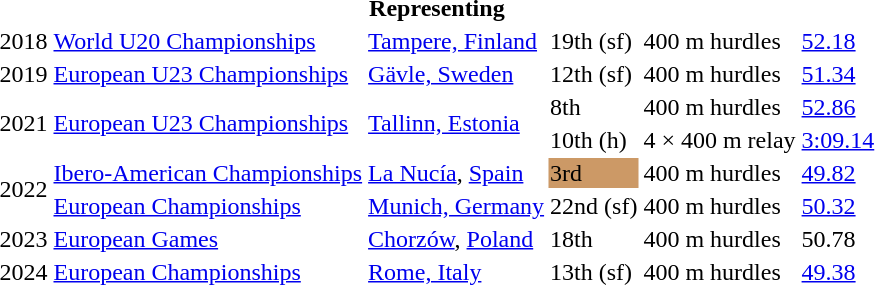<table>
<tr>
<th colspan="6">Representing </th>
</tr>
<tr>
<td>2018</td>
<td><a href='#'>World U20 Championships</a></td>
<td><a href='#'>Tampere, Finland</a></td>
<td>19th (sf)</td>
<td>400 m hurdles</td>
<td><a href='#'>52.18</a></td>
</tr>
<tr>
<td>2019</td>
<td><a href='#'>European U23 Championships</a></td>
<td><a href='#'>Gävle, Sweden</a></td>
<td>12th (sf)</td>
<td>400 m hurdles</td>
<td><a href='#'>51.34</a></td>
</tr>
<tr>
<td rowspan=2>2021</td>
<td rowspan=2><a href='#'>European U23 Championships</a></td>
<td rowspan=2><a href='#'>Tallinn, Estonia</a></td>
<td>8th</td>
<td>400 m hurdles</td>
<td><a href='#'>52.86</a></td>
</tr>
<tr>
<td>10th (h)</td>
<td>4 × 400 m relay</td>
<td><a href='#'>3:09.14</a></td>
</tr>
<tr>
<td rowspan=2>2022</td>
<td><a href='#'>Ibero-American Championships</a></td>
<td><a href='#'>La Nucía</a>, <a href='#'>Spain</a></td>
<td bgcolor=cc9966>3rd</td>
<td>400 m hurdles</td>
<td><a href='#'>49.82</a></td>
</tr>
<tr>
<td><a href='#'>European Championships</a></td>
<td><a href='#'>Munich, Germany</a></td>
<td>22nd (sf)</td>
<td>400 m hurdles</td>
<td><a href='#'>50.32</a></td>
</tr>
<tr>
<td>2023</td>
<td><a href='#'>European Games</a></td>
<td><a href='#'>Chorzów</a>, <a href='#'>Poland</a></td>
<td>18th</td>
<td>400 m hurdles</td>
<td>50.78</td>
</tr>
<tr>
<td>2024</td>
<td><a href='#'>European Championships</a></td>
<td><a href='#'>Rome, Italy</a></td>
<td>13th (sf)</td>
<td>400 m hurdles</td>
<td><a href='#'>49.38</a></td>
</tr>
</table>
